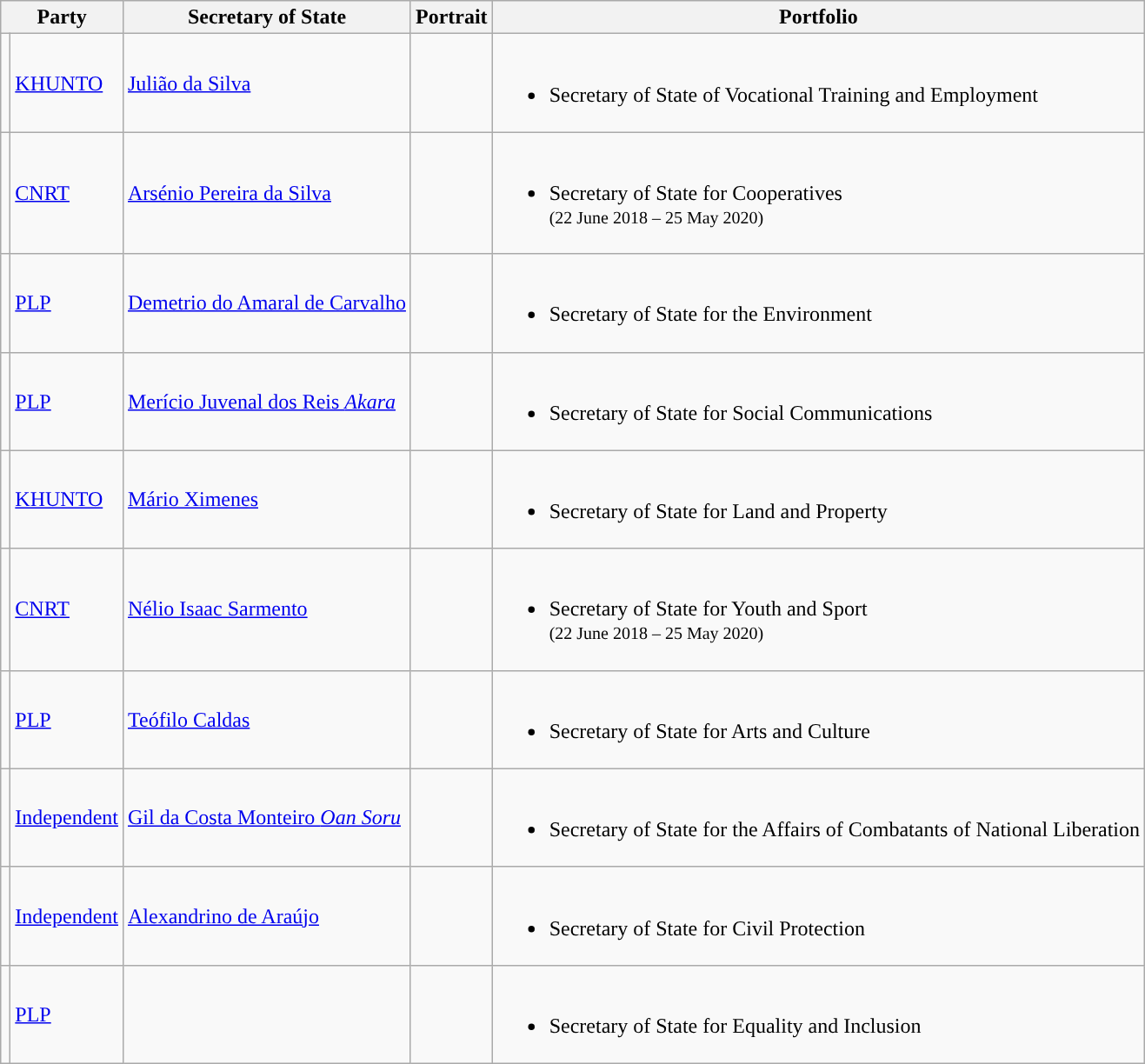<table class="wikitable sortable">
<tr>
<th colspan="2">Party</th>
<th>Secretary of State</th>
<th>Portrait</th>
<th>Portfolio</th>
</tr>
<tr>
<td style="background:"></td>
<td><a href='#'>KHUNTO</a></td>
<td><a href='#'>Julião da Silva</a></td>
<td></td>
<td><br><ul><li>Secretary of State of Vocational Training and Employment</li></ul></td>
</tr>
<tr>
<td style="background:"></td>
<td><a href='#'>CNRT</a></td>
<td><a href='#'>Arsénio Pereira da Silva</a></td>
<td></td>
<td><br><ul><li>Secretary of State for Cooperatives<br><small>(22 June 2018 – 25 May 2020)</small></li></ul></td>
</tr>
<tr>
<td style="background:"></td>
<td><a href='#'>PLP</a></td>
<td><a href='#'>Demetrio do Amaral de Carvalho</a></td>
<td></td>
<td><br><ul><li>Secretary of State for the Environment</li></ul></td>
</tr>
<tr>
<td style="background:"></td>
<td><a href='#'>PLP</a></td>
<td><a href='#'>Merício Juvenal dos Reis <em>Akara</em></a></td>
<td></td>
<td><br><ul><li>Secretary of State for Social Communications</li></ul></td>
</tr>
<tr>
<td style="background:"></td>
<td><a href='#'>KHUNTO</a></td>
<td><a href='#'>Mário Ximenes</a></td>
<td></td>
<td><br><ul><li>Secretary of State for Land and Property</li></ul></td>
</tr>
<tr>
<td style="background:"></td>
<td><a href='#'>CNRT</a></td>
<td><a href='#'>Nélio Isaac Sarmento</a></td>
<td></td>
<td><br><ul><li>Secretary of State for Youth and Sport<br><small>(22 June 2018 – 25 May 2020)</small></li></ul></td>
</tr>
<tr>
<td style="background:"></td>
<td><a href='#'>PLP</a></td>
<td><a href='#'>Teófilo Caldas</a></td>
<td></td>
<td><br><ul><li>Secretary of State for Arts and Culture</li></ul></td>
</tr>
<tr>
<td style="background:"></td>
<td><a href='#'>Independent</a></td>
<td><a href='#'>Gil da Costa Monteiro <em>Oan Soru</em></a></td>
<td></td>
<td><br><ul><li>Secretary of State for the Affairs of Combatants of National Liberation</li></ul></td>
</tr>
<tr>
<td style="background:"></td>
<td><a href='#'>Independent</a></td>
<td><a href='#'>Alexandrino de Araújo</a></td>
<td></td>
<td><br><ul><li>Secretary of State for Civil Protection</li></ul></td>
</tr>
<tr>
<td style="background:"></td>
<td><a href='#'>PLP</a></td>
<td></td>
<td></td>
<td><br><ul><li>Secretary of State for Equality and Inclusion</li></ul></td>
</tr>
</table>
